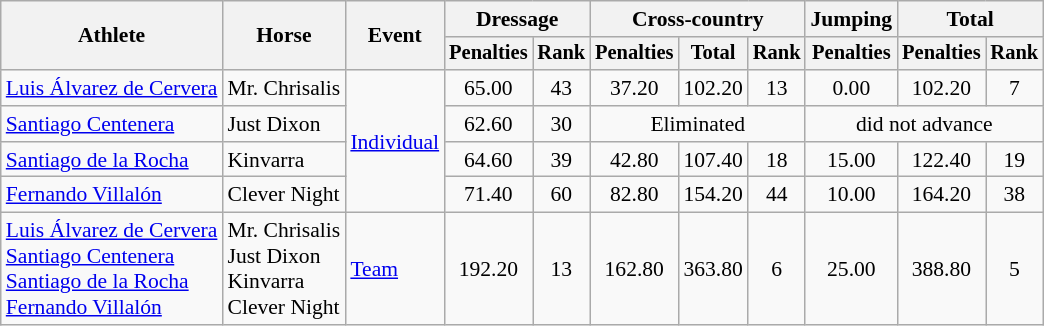<table class=wikitable style="font-size:90%">
<tr>
<th rowspan="2">Athlete</th>
<th rowspan="2">Horse</th>
<th rowspan="2">Event</th>
<th colspan="2">Dressage</th>
<th colspan="3">Cross-country</th>
<th>Jumping</th>
<th colspan="2">Total</th>
</tr>
<tr style="font-size:95%">
<th>Penalties</th>
<th>Rank</th>
<th>Penalties</th>
<th>Total</th>
<th>Rank</th>
<th>Penalties</th>
<th>Penalties</th>
<th>Rank</th>
</tr>
<tr align=center>
<td align=left><a href='#'>Luis Álvarez de Cervera</a></td>
<td align=left>Mr. Chrisalis</td>
<td rowspan=4 align=left><a href='#'>Individual</a></td>
<td>65.00</td>
<td>43</td>
<td>37.20</td>
<td>102.20</td>
<td>13</td>
<td>0.00</td>
<td>102.20</td>
<td>7</td>
</tr>
<tr align=center>
<td align=left><a href='#'>Santiago Centenera</a></td>
<td align=left>Just Dixon</td>
<td>62.60</td>
<td>30</td>
<td colspan=3>Eliminated</td>
<td colspan=8>did not advance</td>
</tr>
<tr align=center>
<td align=left><a href='#'>Santiago de la Rocha</a></td>
<td align=left>Kinvarra</td>
<td>64.60</td>
<td>39</td>
<td>42.80</td>
<td>107.40</td>
<td>18</td>
<td>15.00</td>
<td>122.40</td>
<td>19</td>
</tr>
<tr align=center>
<td align=left><a href='#'>Fernando Villalón</a></td>
<td align=left>Clever Night</td>
<td>71.40</td>
<td>60</td>
<td>82.80</td>
<td>154.20</td>
<td>44</td>
<td>10.00</td>
<td>164.20</td>
<td>38</td>
</tr>
<tr align=center>
<td align=left><a href='#'>Luis Álvarez de Cervera</a><br><a href='#'>Santiago Centenera</a><br><a href='#'>Santiago de la Rocha</a><br><a href='#'>Fernando Villalón</a></td>
<td align=left>Mr. Chrisalis<br>Just Dixon<br>Kinvarra<br>Clever Night</td>
<td align=left><a href='#'>Team</a></td>
<td>192.20</td>
<td>13</td>
<td>162.80</td>
<td>363.80</td>
<td>6</td>
<td>25.00</td>
<td>388.80</td>
<td>5</td>
</tr>
</table>
